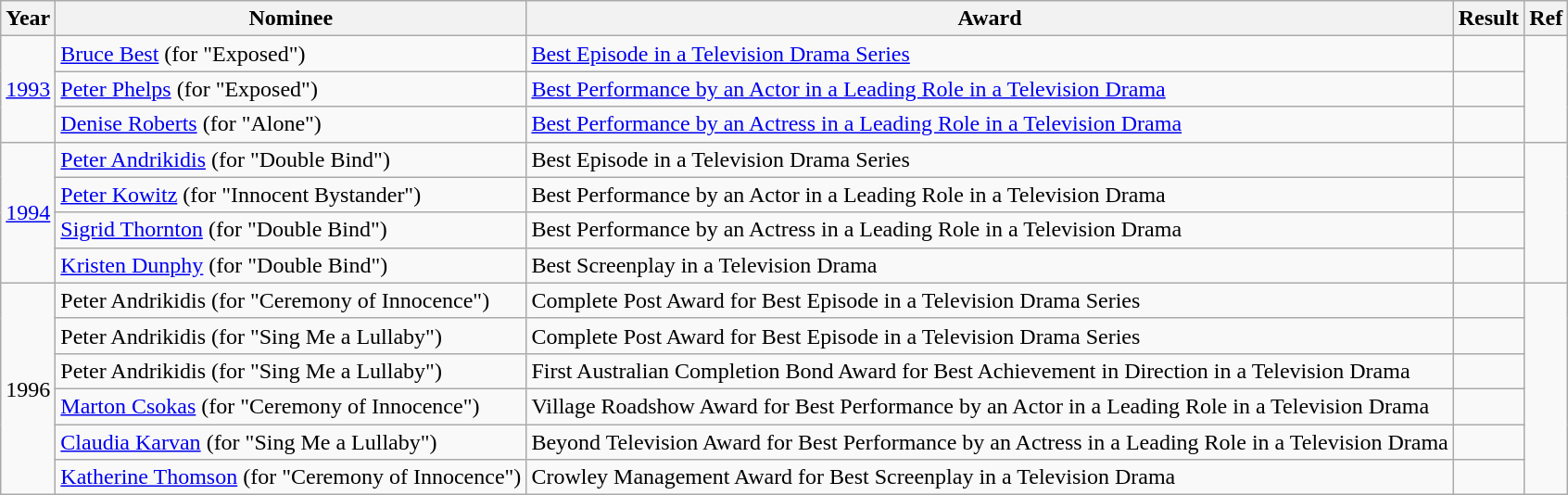<table class="wikitable">
<tr>
<th>Year</th>
<th>Nominee</th>
<th>Award</th>
<th>Result</th>
<th>Ref</th>
</tr>
<tr>
<td rowspan="3"><a href='#'>1993</a></td>
<td><a href='#'>Bruce Best</a> (for "Exposed")</td>
<td><a href='#'>Best Episode in a Television Drama Series</a></td>
<td></td>
<td rowspan="3"></td>
</tr>
<tr>
<td><a href='#'>Peter Phelps</a> (for "Exposed")</td>
<td><a href='#'>Best Performance by an Actor in a Leading Role in a Television Drama</a></td>
<td></td>
</tr>
<tr>
<td><a href='#'>Denise Roberts</a> (for "Alone")</td>
<td><a href='#'>Best Performance by an Actress in a Leading Role in a Television Drama</a></td>
<td></td>
</tr>
<tr>
<td rowspan="4"><a href='#'>1994</a></td>
<td><a href='#'>Peter Andrikidis</a> (for "Double Bind")</td>
<td>Best Episode in a Television Drama Series</td>
<td></td>
<td rowspan="4"></td>
</tr>
<tr>
<td><a href='#'>Peter Kowitz</a> (for "Innocent Bystander")</td>
<td>Best Performance by an Actor in a Leading Role in a Television Drama</td>
<td></td>
</tr>
<tr>
<td><a href='#'>Sigrid Thornton</a> (for "Double Bind")</td>
<td>Best Performance by an Actress in a Leading Role in a Television Drama</td>
<td></td>
</tr>
<tr>
<td><a href='#'>Kristen Dunphy</a> (for "Double Bind")</td>
<td>Best Screenplay in a Television Drama</td>
<td></td>
</tr>
<tr>
<td rowspan="6">1996</td>
<td>Peter Andrikidis (for "Ceremony of Innocence")</td>
<td>Complete Post Award for Best Episode in a Television Drama Series</td>
<td></td>
<td rowspan="6"></td>
</tr>
<tr>
<td>Peter Andrikidis (for "Sing Me a Lullaby")</td>
<td>Complete Post Award for Best Episode in a Television Drama Series</td>
<td></td>
</tr>
<tr>
<td>Peter Andrikidis (for "Sing Me a Lullaby")</td>
<td>First Australian Completion Bond Award for Best Achievement in Direction in a Television Drama</td>
<td></td>
</tr>
<tr>
<td><a href='#'>Marton Csokas</a> (for "Ceremony of Innocence")</td>
<td>Village Roadshow Award for Best Performance by an Actor in a Leading Role in a Television Drama</td>
<td></td>
</tr>
<tr>
<td><a href='#'>Claudia Karvan</a> (for "Sing Me a Lullaby")</td>
<td>Beyond Television Award for Best Performance by an Actress in a Leading Role in a Television Drama</td>
<td></td>
</tr>
<tr>
<td><a href='#'>Katherine Thomson</a> (for "Ceremony of Innocence")</td>
<td>Crowley Management Award for Best Screenplay in a Television Drama</td>
<td></td>
</tr>
</table>
